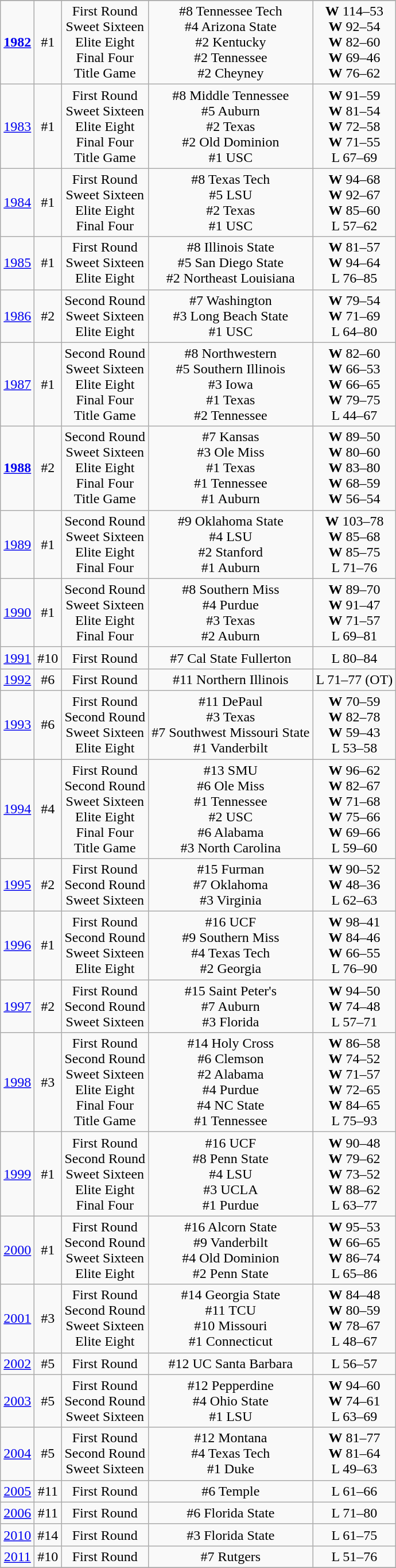<table class="wikitable" style="text-align:center">
<tr>
</tr>
<tr>
<td rowspan=1><strong><a href='#'>1982</a></strong></td>
<td>#1</td>
<td>First Round<br>Sweet Sixteen<br>Elite Eight<br>Final Four<br>Title Game</td>
<td>#8 Tennessee Tech<br>#4 Arizona State<br>#2 Kentucky<br>#2 Tennessee<br>#2 Cheyney</td>
<td><strong>W</strong> 114–53<br><strong>W</strong> 92–54<br><strong>W</strong> 82–60<br><strong>W</strong> 69–46<br><strong>W</strong> 76–62</td>
</tr>
<tr style="text-align:center;">
<td rowspan=1><a href='#'>1983</a></td>
<td>#1</td>
<td>First Round<br>Sweet Sixteen<br>Elite Eight<br>Final Four<br>Title Game</td>
<td>#8 Middle Tennessee<br>#5 Auburn<br>#2 Texas<br>#2 Old Dominion<br>#1 USC</td>
<td><strong>W</strong> 91–59<br><strong>W</strong> 81–54<br><strong>W</strong> 72–58<br><strong>W</strong> 71–55<br>L 67–69</td>
</tr>
<tr style="text-align:center;">
<td rowspan=1><a href='#'>1984</a></td>
<td>#1</td>
<td>First Round<br>Sweet Sixteen<br>Elite Eight<br>Final Four</td>
<td>#8 Texas Tech<br>#5 LSU<br>#2 Texas<br>#1 USC</td>
<td><strong>W</strong> 94–68<br><strong>W</strong> 92–67<br><strong>W</strong> 85–60<br>L 57–62</td>
</tr>
<tr style="text-align:center;">
<td rowspan=1><a href='#'>1985</a></td>
<td>#1</td>
<td>First Round<br>Sweet Sixteen<br>Elite Eight</td>
<td>#8 Illinois State<br>#5 San Diego State<br>#2 Northeast Louisiana</td>
<td><strong>W</strong> 81–57<br><strong>W</strong> 94–64<br>L 76–85</td>
</tr>
<tr style="text-align:center;">
<td rowspan=1><a href='#'>1986</a></td>
<td>#2</td>
<td>Second Round<br>Sweet Sixteen<br>Elite Eight</td>
<td>#7 Washington<br>#3 Long Beach State<br>#1 USC</td>
<td><strong>W</strong> 79–54<br><strong>W</strong> 71–69<br>L 64–80</td>
</tr>
<tr style="text-align:center;">
<td rowspan=1><a href='#'>1987</a></td>
<td>#1</td>
<td>Second Round<br>Sweet Sixteen<br>Elite Eight<br>Final Four<br>Title Game</td>
<td>#8 Northwestern<br>#5 Southern Illinois<br>#3 Iowa<br>#1 Texas<br>#2 Tennessee</td>
<td><strong>W</strong> 82–60<br><strong>W</strong> 66–53<br><strong>W</strong> 66–65<br><strong>W</strong> 79–75<br>L 44–67</td>
</tr>
<tr style="text-align:center;">
<td rowspan=1><strong><a href='#'>1988</a></strong></td>
<td>#2</td>
<td>Second Round<br>Sweet Sixteen<br>Elite Eight<br>Final Four<br>Title Game</td>
<td>#7 Kansas<br>#3 Ole Miss<br>#1 Texas<br>#1 Tennessee<br>#1 Auburn</td>
<td><strong>W</strong> 89–50<br><strong>W</strong> 80–60<br><strong>W</strong> 83–80<br><strong>W</strong> 68–59<br><strong>W</strong> 56–54</td>
</tr>
<tr style="text-align:center;">
<td rowspan=1><a href='#'>1989</a></td>
<td>#1</td>
<td>Second Round<br>Sweet Sixteen<br>Elite Eight<br>Final Four</td>
<td>#9 Oklahoma State<br>#4 LSU<br>#2 Stanford<br>#1 Auburn</td>
<td><strong>W</strong> 103–78<br><strong>W</strong> 85–68<br><strong>W</strong> 85–75<br>L 71–76</td>
</tr>
<tr style="text-align:center;">
<td rowspan=1><a href='#'>1990</a></td>
<td>#1</td>
<td>Second Round<br>Sweet Sixteen<br>Elite Eight<br>Final Four</td>
<td>#8 Southern Miss<br>#4 Purdue<br>#3 Texas<br>#2 Auburn</td>
<td><strong>W</strong> 89–70<br><strong>W</strong> 91–47<br><strong>W</strong> 71–57<br>L 69–81</td>
</tr>
<tr style="text-align:center;">
<td rowspan=1><a href='#'>1991</a></td>
<td>#10</td>
<td>First Round</td>
<td>#7 Cal State Fullerton</td>
<td>L 80–84</td>
</tr>
<tr style="text-align:center;">
<td rowspan=1><a href='#'>1992</a></td>
<td>#6</td>
<td>First Round</td>
<td>#11 Northern Illinois</td>
<td>L 71–77 (OT)</td>
</tr>
<tr style="text-align:center;">
<td rowspan=1><a href='#'>1993</a></td>
<td>#6</td>
<td>First Round<br>Second Round<br>Sweet Sixteen<br>Elite Eight</td>
<td>#11 DePaul<br>#3 Texas<br>#7 Southwest Missouri State<br>#1 Vanderbilt</td>
<td><strong>W</strong> 70–59<br><strong>W</strong> 82–78<br><strong>W</strong> 59–43<br>L 53–58</td>
</tr>
<tr style="text-align:center;">
<td rowspan=1><a href='#'>1994</a></td>
<td>#4</td>
<td>First Round<br>Second Round<br>Sweet Sixteen<br>Elite Eight<br>Final Four<br>Title Game</td>
<td>#13 SMU<br>#6 Ole Miss<br>#1 Tennessee<br>#2 USC<br>#6 Alabama<br>#3 North Carolina</td>
<td><strong>W</strong> 96–62<br><strong>W</strong> 82–67<br><strong>W</strong> 71–68<br><strong>W</strong> 75–66<br><strong>W</strong> 69–66<br>L 59–60</td>
</tr>
<tr style="text-align:center;">
<td rowspan=1><a href='#'>1995</a></td>
<td>#2</td>
<td>First Round<br>Second Round<br>Sweet Sixteen</td>
<td>#15 Furman<br>#7 Oklahoma<br>#3 Virginia</td>
<td><strong>W</strong> 90–52<br><strong>W</strong> 48–36<br>L 62–63</td>
</tr>
<tr style="text-align:center;">
<td rowspan=1><a href='#'>1996</a></td>
<td>#1</td>
<td>First Round<br>Second Round<br>Sweet Sixteen<br>Elite Eight</td>
<td>#16 UCF<br>#9 Southern Miss<br>#4 Texas Tech<br>#2 Georgia</td>
<td><strong>W</strong> 98–41<br><strong>W</strong> 84–46<br><strong>W</strong> 66–55<br>L 76–90</td>
</tr>
<tr style="text-align:center;">
<td rowspan=1><a href='#'>1997</a></td>
<td>#2</td>
<td>First Round<br>Second Round<br>Sweet Sixteen</td>
<td>#15 Saint Peter's<br>#7 Auburn<br>#3 Florida</td>
<td><strong>W</strong> 94–50<br><strong>W</strong> 74–48<br>L 57–71</td>
</tr>
<tr style="text-align:center;">
<td rowspan=1><a href='#'>1998</a></td>
<td>#3</td>
<td>First Round<br>Second Round<br>Sweet Sixteen<br>Elite Eight<br>Final Four<br>Title Game</td>
<td>#14 Holy Cross<br>#6 Clemson<br>#2 Alabama<br>#4 Purdue<br>#4 NC State<br>#1 Tennessee</td>
<td><strong>W</strong> 86–58<br><strong>W</strong> 74–52<br><strong>W</strong> 71–57<br><strong>W</strong> 72–65<br><strong>W</strong> 84–65<br>L 75–93</td>
</tr>
<tr style="text-align:center;">
<td rowspan=1><a href='#'>1999</a></td>
<td>#1</td>
<td>First Round<br>Second Round<br>Sweet Sixteen<br>Elite Eight<br>Final Four</td>
<td>#16 UCF<br>#8 Penn State<br>#4 LSU<br>#3 UCLA<br>#1 Purdue</td>
<td><strong>W</strong> 90–48<br><strong>W</strong> 79–62<br><strong>W</strong> 73–52<br><strong>W</strong> 88–62<br>L 63–77</td>
</tr>
<tr style="text-align:center;">
<td rowspan=1><a href='#'>2000</a></td>
<td>#1</td>
<td>First Round<br>Second Round<br>Sweet Sixteen<br>Elite Eight</td>
<td>#16 Alcorn State<br>#9 Vanderbilt<br>#4 Old Dominion<br>#2 Penn State</td>
<td><strong>W</strong> 95–53<br><strong>W</strong> 66–65<br><strong>W</strong> 86–74<br>L 65–86</td>
</tr>
<tr style="text-align:center;">
<td rowspan=1><a href='#'>2001</a></td>
<td>#3</td>
<td>First Round<br>Second Round<br>Sweet Sixteen<br>Elite Eight</td>
<td>#14 Georgia State<br>#11 TCU<br>#10 Missouri<br>#1 Connecticut</td>
<td><strong>W</strong> 84–48<br><strong>W</strong> 80–59<br><strong>W</strong> 78–67<br>L 48–67</td>
</tr>
<tr style="text-align:center;">
<td rowspan=1><a href='#'>2002</a></td>
<td>#5</td>
<td>First Round</td>
<td>#12 UC Santa Barbara</td>
<td>L 56–57</td>
</tr>
<tr style="text-align:center;">
<td rowspan=1><a href='#'>2003</a></td>
<td>#5</td>
<td>First Round<br>Second Round<br>Sweet Sixteen</td>
<td>#12 Pepperdine<br>#4 Ohio State<br>#1 LSU</td>
<td><strong>W</strong> 94–60<br><strong>W</strong> 74–61<br>L 63–69</td>
</tr>
<tr style="text-align:center;">
<td rowspan=1><a href='#'>2004</a></td>
<td>#5</td>
<td>First Round<br>Second Round<br>Sweet Sixteen</td>
<td>#12 Montana<br>#4 Texas Tech<br>#1 Duke</td>
<td><strong>W</strong> 81–77<br><strong>W</strong> 81–64<br>L 49–63</td>
</tr>
<tr style="text-align:center;">
<td rowspan=1><a href='#'>2005</a></td>
<td>#11</td>
<td>First Round</td>
<td>#6 Temple</td>
<td>L 61–66</td>
</tr>
<tr style="text-align:center;">
<td rowspan=1><a href='#'>2006</a></td>
<td>#11</td>
<td>First Round</td>
<td>#6 Florida State</td>
<td>L 71–80</td>
</tr>
<tr style="text-align:center;">
<td rowspan=1><a href='#'>2010</a></td>
<td>#14</td>
<td>First Round</td>
<td>#3 Florida State</td>
<td>L 61–75</td>
</tr>
<tr style="text-align:center;">
<td rowspan=1><a href='#'>2011</a></td>
<td>#10</td>
<td>First Round</td>
<td>#7 Rutgers</td>
<td>L 51–76</td>
</tr>
<tr style="text-align:center;">
</tr>
</table>
